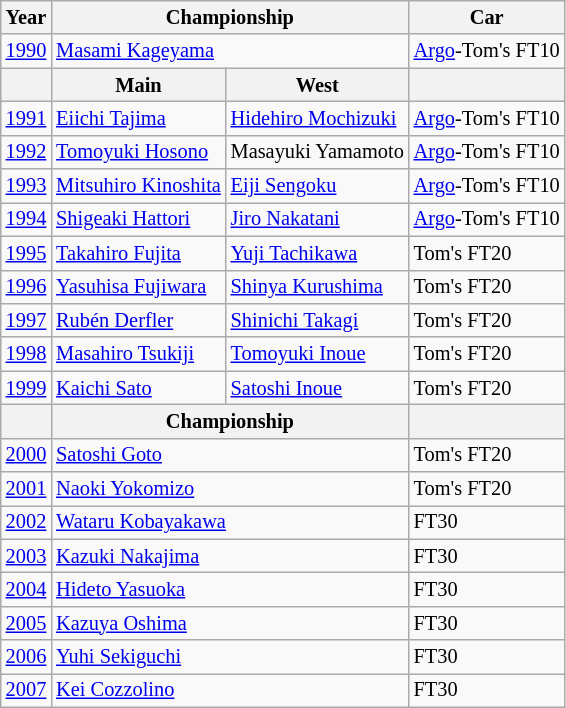<table class="wikitable" style="font-size:85%;">
<tr>
<th>Year</th>
<th colspan=2>Championship</th>
<th>Car</th>
</tr>
<tr>
<td><a href='#'>1990</a></td>
<td colspan=2> <a href='#'>Masami Kageyama</a></td>
<td><a href='#'>Argo</a>-Tom's FT10</td>
</tr>
<tr>
<th></th>
<th>Main</th>
<th>West</th>
<th></th>
</tr>
<tr>
<td><a href='#'>1991</a></td>
<td> <a href='#'>Eiichi Tajima</a></td>
<td> <a href='#'>Hidehiro Mochizuki</a></td>
<td><a href='#'>Argo</a>-Tom's FT10</td>
</tr>
<tr>
<td><a href='#'>1992</a></td>
<td> <a href='#'>Tomoyuki Hosono</a></td>
<td> Masayuki Yamamoto</td>
<td><a href='#'>Argo</a>-Tom's FT10</td>
</tr>
<tr>
<td><a href='#'>1993</a></td>
<td> <a href='#'>Mitsuhiro Kinoshita</a></td>
<td> <a href='#'>Eiji Sengoku</a></td>
<td><a href='#'>Argo</a>-Tom's FT10</td>
</tr>
<tr>
<td><a href='#'>1994</a></td>
<td> <a href='#'>Shigeaki Hattori</a></td>
<td>  <a href='#'>Jiro Nakatani</a></td>
<td><a href='#'>Argo</a>-Tom's FT10</td>
</tr>
<tr>
<td><a href='#'>1995</a></td>
<td> <a href='#'>Takahiro Fujita</a></td>
<td> <a href='#'>Yuji Tachikawa</a></td>
<td>Tom's FT20</td>
</tr>
<tr>
<td><a href='#'>1996</a></td>
<td> <a href='#'>Yasuhisa Fujiwara</a></td>
<td> <a href='#'>Shinya Kurushima</a></td>
<td>Tom's FT20</td>
</tr>
<tr>
<td><a href='#'>1997</a></td>
<td> <a href='#'>Rubén Derfler</a></td>
<td> <a href='#'>Shinichi Takagi</a></td>
<td>Tom's FT20</td>
</tr>
<tr>
<td><a href='#'>1998</a></td>
<td> <a href='#'>Masahiro Tsukiji</a></td>
<td> <a href='#'>Tomoyuki Inoue</a></td>
<td>Tom's FT20</td>
</tr>
<tr>
<td><a href='#'>1999</a></td>
<td> <a href='#'>Kaichi Sato</a></td>
<td> <a href='#'>Satoshi Inoue</a></td>
<td>Tom's FT20</td>
</tr>
<tr>
<th></th>
<th colspan=2>Championship</th>
<th></th>
</tr>
<tr>
<td><a href='#'>2000</a></td>
<td colspan=2> <a href='#'>Satoshi Goto</a></td>
<td>Tom's FT20</td>
</tr>
<tr>
<td><a href='#'>2001</a></td>
<td colspan=2> <a href='#'>Naoki Yokomizo</a></td>
<td>Tom's FT20</td>
</tr>
<tr>
<td><a href='#'>2002</a></td>
<td colspan=2> <a href='#'>Wataru Kobayakawa</a></td>
<td>FT30</td>
</tr>
<tr>
<td><a href='#'>2003</a></td>
<td colspan=2> <a href='#'>Kazuki Nakajima</a></td>
<td>FT30</td>
</tr>
<tr>
<td><a href='#'>2004</a></td>
<td colspan=2> <a href='#'>Hideto Yasuoka</a></td>
<td>FT30</td>
</tr>
<tr>
<td><a href='#'>2005</a></td>
<td colspan=2> <a href='#'>Kazuya Oshima</a></td>
<td>FT30</td>
</tr>
<tr>
<td><a href='#'>2006</a></td>
<td colspan=2> <a href='#'>Yuhi Sekiguchi</a></td>
<td>FT30</td>
</tr>
<tr>
<td><a href='#'>2007</a></td>
<td colspan=2> <a href='#'>Kei Cozzolino</a></td>
<td>FT30</td>
</tr>
</table>
